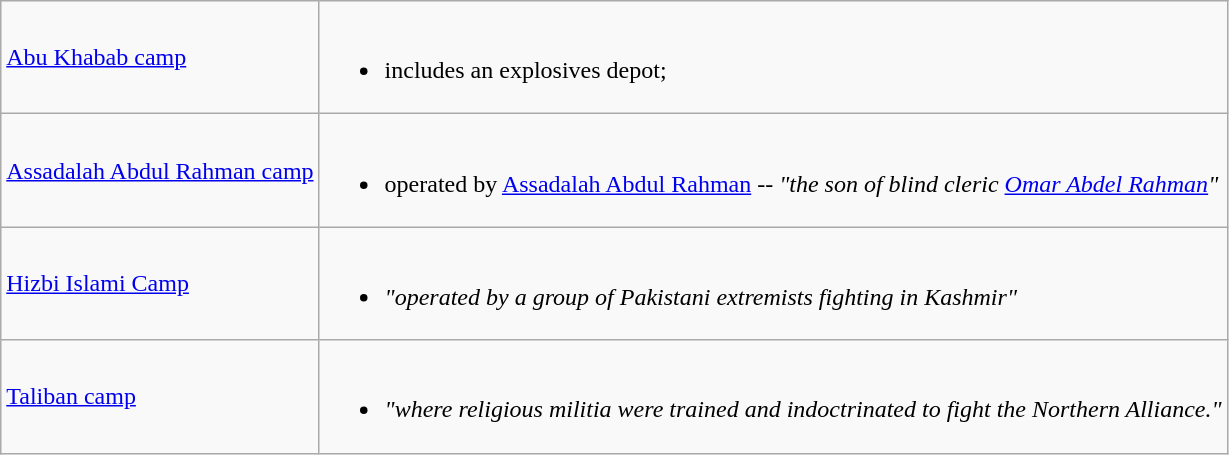<table class="wikitable">
<tr>
<td><a href='#'>Abu Khabab camp</a></td>
<td><br><ul><li>includes an explosives depot;</li></ul></td>
</tr>
<tr>
<td><a href='#'>Assadalah Abdul Rahman camp</a></td>
<td><br><ul><li>operated by <a href='#'>Assadalah Abdul Rahman</a> -- <em>"the son of blind cleric <a href='#'>Omar Abdel Rahman</a>"</em></li></ul></td>
</tr>
<tr>
<td><a href='#'>Hizbi Islami Camp</a></td>
<td><br><ul><li><em>"operated by a group of Pakistani extremists fighting in Kashmir"</em></li></ul></td>
</tr>
<tr>
<td><a href='#'>Taliban camp</a></td>
<td><br><ul><li><em>"where religious militia were trained and indoctrinated to fight the Northern Alliance."</em></li></ul></td>
</tr>
</table>
